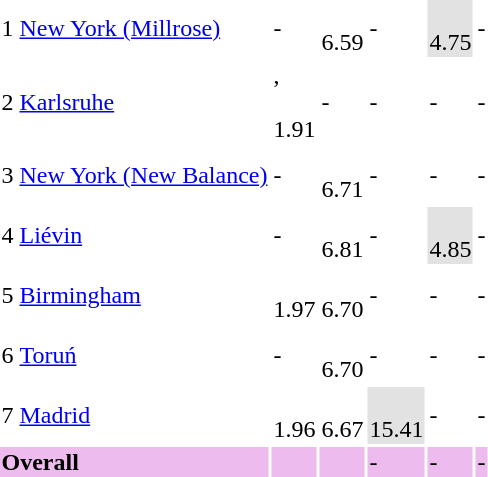<table>
<tr>
<td>1</td>
<td align=left><a href='#'>New York (Millrose)</a></td>
<td> -</td>
<td> <br>6.59</td>
<td> -</td>
<td bgcolor=#e2e2e2> <br>4.75</td>
<td> -</td>
</tr>
<tr>
<td>2</td>
<td align=left><a href='#'>Karlsruhe</a></td>
<td> ,<br><br>1.91</td>
<td> -</td>
<td> -</td>
<td> -</td>
<td> -</td>
</tr>
<tr>
<td>3</td>
<td align=left><a href='#'>New York (New Balance)</a></td>
<td> -</td>
<td> <br>6.71</td>
<td> -</td>
<td> -</td>
<td> -</td>
</tr>
<tr>
<td>4</td>
<td align=left><a href='#'>Liévin</a></td>
<td> -</td>
<td> <br>6.81</td>
<td> -</td>
<td bgcolor=#e2e2e2> <br>4.85</td>
<td> -</td>
</tr>
<tr>
<td>5</td>
<td align=left><a href='#'>Birmingham</a></td>
<td> <br>1.97</td>
<td> <br>6.70</td>
<td> -</td>
<td> -</td>
<td> -</td>
</tr>
<tr>
<td>6</td>
<td align=left><a href='#'>Toruń</a></td>
<td> -</td>
<td> <br>6.70</td>
<td> -</td>
<td> -</td>
<td> -</td>
</tr>
<tr>
<td>7</td>
<td align=left><a href='#'>Madrid</a></td>
<td> <br>1.96</td>
<td> <br>6.67</td>
<td bgcolor=#e2e2e2> <br>15.41</td>
<td> -</td>
<td> -</td>
</tr>
<tr bgcolor=#eebbee>
<td colspan="2"><strong>Overall</strong></td>
<td> </td>
<td> </td>
<td> -</td>
<td> -</td>
<td> -</td>
</tr>
</table>
